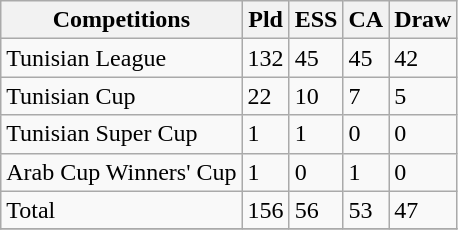<table class="wikitable">
<tr>
<th>Competitions</th>
<th>Pld</th>
<th>ESS</th>
<th>CA</th>
<th>Draw</th>
</tr>
<tr>
<td>Tunisian League</td>
<td>132</td>
<td>45</td>
<td>45</td>
<td>42</td>
</tr>
<tr>
<td>Tunisian Cup</td>
<td>22</td>
<td>10</td>
<td>7</td>
<td>5</td>
</tr>
<tr>
<td>Tunisian Super Cup</td>
<td>1</td>
<td>1</td>
<td>0</td>
<td>0</td>
</tr>
<tr>
<td>Arab Cup Winners' Cup</td>
<td>1</td>
<td>0</td>
<td>1</td>
<td>0</td>
</tr>
<tr>
<td>Total</td>
<td>156</td>
<td>56</td>
<td>53</td>
<td>47</td>
</tr>
<tr>
</tr>
</table>
